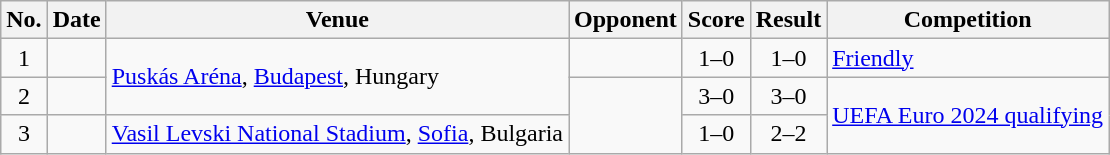<table class="wikitable sortable">
<tr>
<th scope="col">No.</th>
<th scope="col">Date</th>
<th scope="col">Venue</th>
<th scope="col">Opponent</th>
<th scope="col">Score</th>
<th scope="col">Result</th>
<th scope="col">Competition</th>
</tr>
<tr>
<td align="center">1</td>
<td></td>
<td rowspan="2"><a href='#'>Puskás Aréna</a>, <a href='#'>Budapest</a>, Hungary</td>
<td></td>
<td align="center">1–0</td>
<td align="center">1–0</td>
<td><a href='#'>Friendly</a></td>
</tr>
<tr>
<td align="center">2</td>
<td></td>
<td rowspan="2"></td>
<td align="center">3–0</td>
<td align="center">3–0</td>
<td rowspan="2"><a href='#'>UEFA Euro 2024 qualifying</a></td>
</tr>
<tr>
<td align="center">3</td>
<td></td>
<td><a href='#'>Vasil Levski National Stadium</a>, <a href='#'>Sofia</a>, Bulgaria</td>
<td align="center">1–0</td>
<td align="center">2–2</td>
</tr>
</table>
